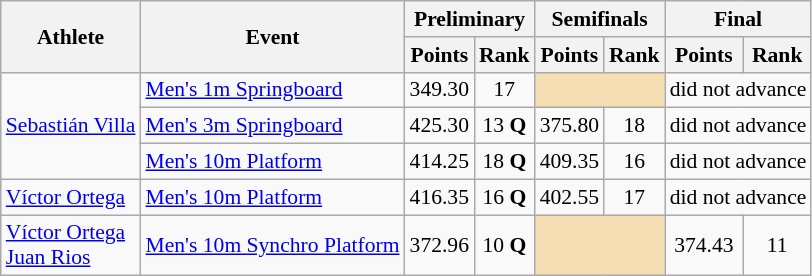<table class=wikitable style="font-size:90%">
<tr>
<th rowspan="2">Athlete</th>
<th rowspan="2">Event</th>
<th colspan="2">Preliminary</th>
<th colspan="2">Semifinals</th>
<th colspan="2">Final</th>
</tr>
<tr>
<th>Points</th>
<th>Rank</th>
<th>Points</th>
<th>Rank</th>
<th>Points</th>
<th>Rank</th>
</tr>
<tr>
<td rowspan="3"><a href='#'>Sebastián Villa</a></td>
<td><a href='#'>Men's 1m Springboard</a></td>
<td align=center>349.30</td>
<td align=center>17</td>
<td colspan= 2 bgcolor="wheat"></td>
<td align=center colspan=2>did not advance</td>
</tr>
<tr>
<td><a href='#'>Men's 3m Springboard</a></td>
<td align=center>425.30</td>
<td align=center>13 <strong>Q</strong></td>
<td align=center>375.80</td>
<td align=center>18</td>
<td align=center colspan=2>did not advance</td>
</tr>
<tr>
<td><a href='#'>Men's 10m Platform</a></td>
<td align=center>414.25</td>
<td align=center>18 <strong>Q</strong></td>
<td align=center>409.35</td>
<td align=center>16</td>
<td align=center colspan=2>did not advance</td>
</tr>
<tr>
<td rowspan="1"><a href='#'>Víctor Ortega</a></td>
<td><a href='#'>Men's 10m Platform</a></td>
<td align=center>416.35</td>
<td align=center>16 <strong>Q</strong></td>
<td align=center>402.55</td>
<td align=center>17</td>
<td align=center colspan=2>did not advance</td>
</tr>
<tr>
<td rowspan="1"><a href='#'>Víctor Ortega</a><br><a href='#'>Juan Rios</a></td>
<td><a href='#'>Men's 10m Synchro Platform</a></td>
<td align=center>372.96</td>
<td align=center>10 <strong>Q</strong></td>
<td colspan= 2 bgcolor="wheat"></td>
<td align=center>374.43</td>
<td align=center>11</td>
</tr>
</table>
